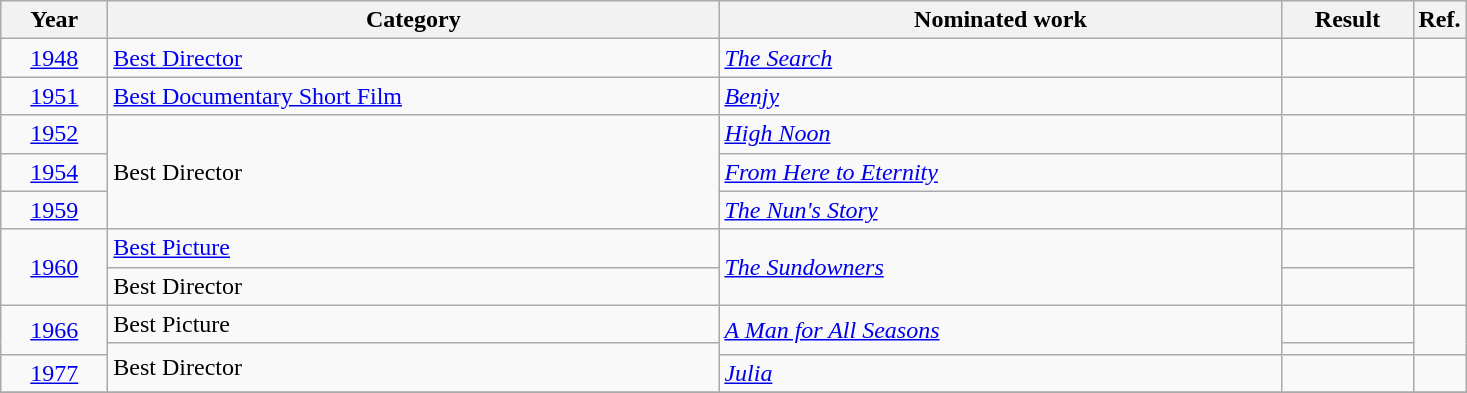<table class="wikitable sortable">
<tr>
<th scope="col" style="width:4em;">Year</th>
<th scope="col" style="width:25em;">Category</th>
<th scope="col" style="width:23em;">Nominated work</th>
<th scope="col" style="width:5em;">Result</th>
<th class=unsortable>Ref.</th>
</tr>
<tr>
<td style="text-align:center;"><a href='#'>1948</a></td>
<td><a href='#'>Best Director</a></td>
<td><em><a href='#'>The Search</a></em></td>
<td></td>
<td></td>
</tr>
<tr>
<td style="text-align:center;"><a href='#'>1951</a></td>
<td><a href='#'>Best Documentary Short Film</a></td>
<td><em><a href='#'>Benjy</a></em></td>
<td></td>
<td></td>
</tr>
<tr>
<td style="text-align:center;"><a href='#'>1952</a></td>
<td rowspan=3>Best Director</td>
<td><em><a href='#'>High Noon</a></em></td>
<td></td>
<td></td>
</tr>
<tr>
<td style="text-align:center;"><a href='#'>1954</a></td>
<td><em><a href='#'>From Here to Eternity</a></em></td>
<td></td>
<td></td>
</tr>
<tr>
<td style="text-align:center;"><a href='#'>1959</a></td>
<td><em><a href='#'>The Nun's Story</a></em></td>
<td></td>
<td></td>
</tr>
<tr>
<td style="text-align:center;", rowspan=2><a href='#'>1960</a></td>
<td><a href='#'>Best Picture</a></td>
<td rowspan=2><em><a href='#'>The Sundowners</a></em></td>
<td></td>
<td rowspan=2></td>
</tr>
<tr>
<td>Best Director</td>
<td></td>
</tr>
<tr>
<td style="text-align:center;", rowspan=2><a href='#'>1966</a></td>
<td>Best Picture</td>
<td rowspan=2><em><a href='#'>A Man for All Seasons</a></em></td>
<td></td>
<td rowspan=2></td>
</tr>
<tr>
<td rowspan=2>Best Director</td>
<td></td>
</tr>
<tr>
<td style="text-align:center;"><a href='#'>1977</a></td>
<td><em><a href='#'>Julia</a></em></td>
<td></td>
<td></td>
</tr>
<tr>
</tr>
</table>
